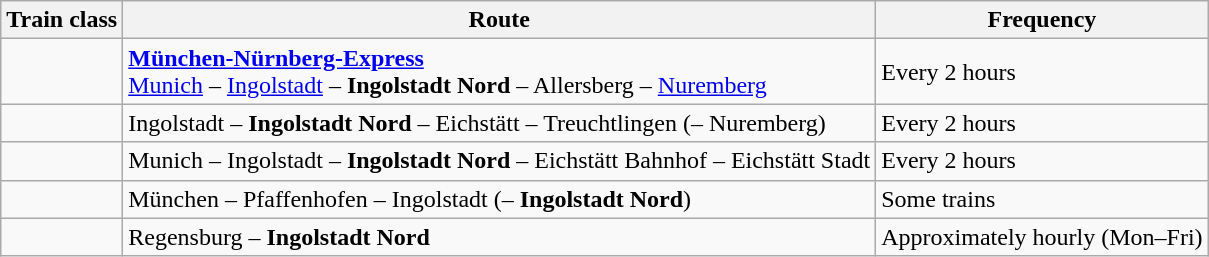<table class="wikitable">
<tr>
<th>Train class</th>
<th>Route</th>
<th>Frequency</th>
</tr>
<tr>
<td align="center"></td>
<td><strong><a href='#'>München-Nürnberg-Express</a></strong><br> <a href='#'>Munich</a> – <a href='#'>Ingolstadt</a> – <strong>Ingolstadt Nord</strong> – Allersberg – <a href='#'>Nuremberg</a></td>
<td>Every 2 hours</td>
</tr>
<tr>
<td align="center"></td>
<td>Ingolstadt – <strong>Ingolstadt Nord</strong> – Eichstätt – Treuchtlingen (– Nuremberg)</td>
<td>Every 2 hours</td>
</tr>
<tr>
<td align="center"></td>
<td>Munich  – Ingolstadt – <strong>Ingolstadt Nord</strong> – Eichstätt Bahnhof – Eichstätt Stadt</td>
<td>Every 2 hours</td>
</tr>
<tr>
<td align="center"></td>
<td>München – Pfaffenhofen – Ingolstadt (– <strong>Ingolstadt Nord</strong>)</td>
<td>Some trains</td>
</tr>
<tr>
<td align="center"></td>
<td>Regensburg – <strong>Ingolstadt Nord</strong></td>
<td>Approximately hourly (Mon–Fri)</td>
</tr>
</table>
